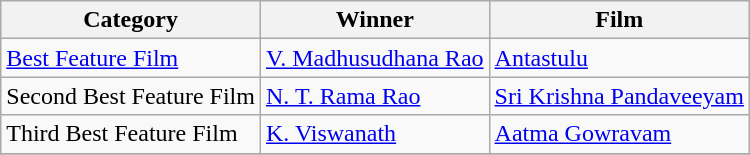<table class="wikitable">
<tr>
<th>Category</th>
<th>Winner</th>
<th>Film</th>
</tr>
<tr>
<td><a href='#'>Best Feature Film</a></td>
<td><a href='#'>V. Madhusudhana Rao</a></td>
<td><a href='#'>Antastulu</a></td>
</tr>
<tr>
<td>Second Best Feature Film</td>
<td><a href='#'>N. T. Rama Rao</a></td>
<td><a href='#'>Sri Krishna Pandaveeyam</a></td>
</tr>
<tr>
<td>Third Best Feature Film</td>
<td><a href='#'>K. Viswanath</a></td>
<td><a href='#'>Aatma Gowravam</a></td>
</tr>
<tr>
</tr>
</table>
